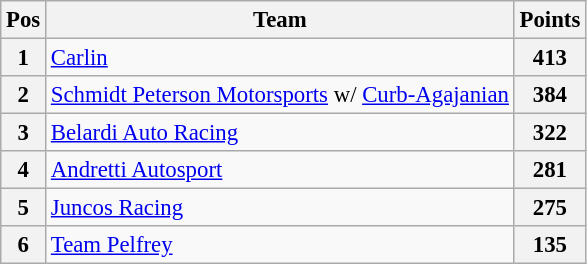<table class="wikitable" style="font-size: 95%;">
<tr>
<th>Pos</th>
<th>Team</th>
<th>Points</th>
</tr>
<tr>
<th>1</th>
<td> <a href='#'>Carlin</a></td>
<th>413</th>
</tr>
<tr>
<th>2</th>
<td> <a href='#'>Schmidt Peterson Motorsports</a> w/ <a href='#'>Curb-Agajanian</a></td>
<th>384</th>
</tr>
<tr>
<th>3</th>
<td> <a href='#'>Belardi Auto Racing</a></td>
<th>322</th>
</tr>
<tr>
<th>4</th>
<td> <a href='#'>Andretti Autosport</a></td>
<th>281</th>
</tr>
<tr>
<th>5</th>
<td> <a href='#'>Juncos Racing</a></td>
<th>275</th>
</tr>
<tr>
<th>6</th>
<td> <a href='#'>Team Pelfrey</a></td>
<th>135</th>
</tr>
</table>
